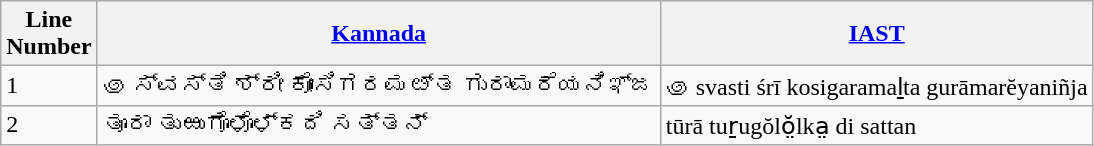<table class="wikitable">
<tr>
<th>Line<br>Number</th>
<th><a href='#'>Kannada</a></th>
<th><a href='#'>IAST</a></th>
</tr>
<tr>
<td>1</td>
<td>಄ ಸ್ವಸ್ತಿ ಶ್ರೀ ಕೋಸಿಗರಮೞ್ತ ಗುರಾಮರೆಯನಿಞ್ಜ</td>
<td>಄ svasti śrī kosigaramaḻta gurāmarĕyaniñja</td>
</tr>
<tr>
<td>2</td>
<td>ತೂರಾ ತುಱುಗೊಳೊಳ್ಕದಿ ಸತ್ತನ್</td>
<td>tūrā tuṟugŏlŏ̤lka̤ di sattan</td>
</tr>
</table>
